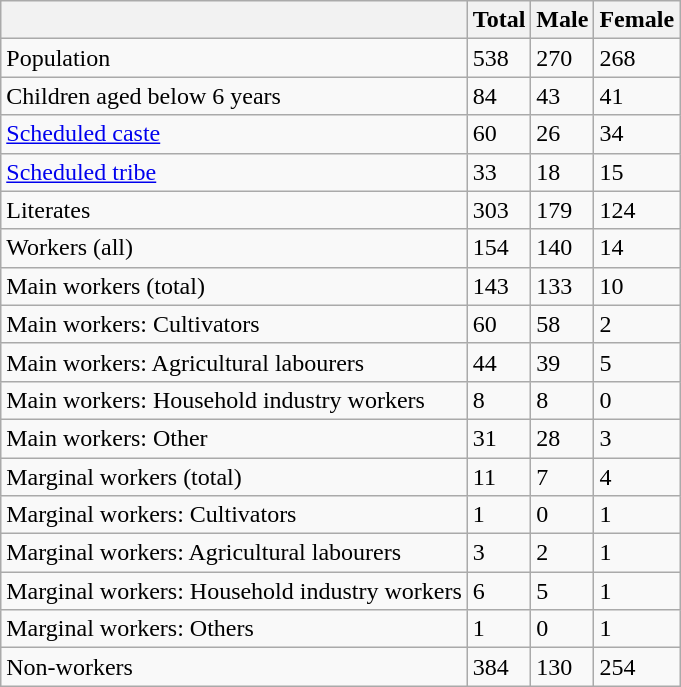<table class="wikitable sortable">
<tr>
<th></th>
<th>Total</th>
<th>Male</th>
<th>Female</th>
</tr>
<tr>
<td>Population</td>
<td>538</td>
<td>270</td>
<td>268</td>
</tr>
<tr>
<td>Children aged below 6 years</td>
<td>84</td>
<td>43</td>
<td>41</td>
</tr>
<tr>
<td><a href='#'>Scheduled caste</a></td>
<td>60</td>
<td>26</td>
<td>34</td>
</tr>
<tr>
<td><a href='#'>Scheduled tribe</a></td>
<td>33</td>
<td>18</td>
<td>15</td>
</tr>
<tr>
<td>Literates</td>
<td>303</td>
<td>179</td>
<td>124</td>
</tr>
<tr>
<td>Workers (all)</td>
<td>154</td>
<td>140</td>
<td>14</td>
</tr>
<tr>
<td>Main workers (total)</td>
<td>143</td>
<td>133</td>
<td>10</td>
</tr>
<tr>
<td>Main workers: Cultivators</td>
<td>60</td>
<td>58</td>
<td>2</td>
</tr>
<tr>
<td>Main workers: Agricultural labourers</td>
<td>44</td>
<td>39</td>
<td>5</td>
</tr>
<tr>
<td>Main workers: Household industry workers</td>
<td>8</td>
<td>8</td>
<td>0</td>
</tr>
<tr>
<td>Main workers: Other</td>
<td>31</td>
<td>28</td>
<td>3</td>
</tr>
<tr>
<td>Marginal workers (total)</td>
<td>11</td>
<td>7</td>
<td>4</td>
</tr>
<tr>
<td>Marginal workers: Cultivators</td>
<td>1</td>
<td>0</td>
<td>1</td>
</tr>
<tr>
<td>Marginal workers: Agricultural labourers</td>
<td>3</td>
<td>2</td>
<td>1</td>
</tr>
<tr>
<td>Marginal workers: Household industry workers</td>
<td>6</td>
<td>5</td>
<td>1</td>
</tr>
<tr>
<td>Marginal workers: Others</td>
<td>1</td>
<td>0</td>
<td>1</td>
</tr>
<tr>
<td>Non-workers</td>
<td>384</td>
<td>130</td>
<td>254</td>
</tr>
</table>
